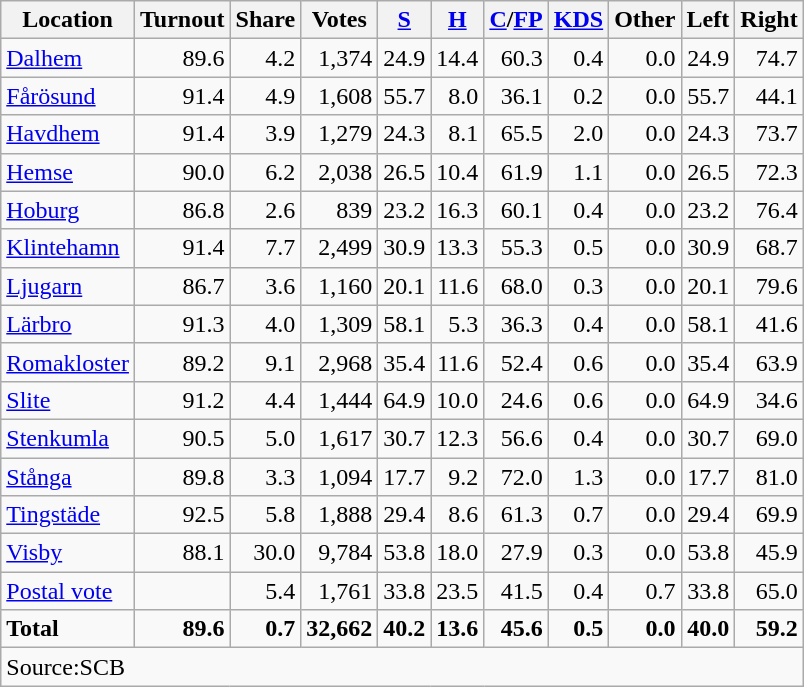<table class="wikitable sortable" style=text-align:right>
<tr>
<th>Location</th>
<th>Turnout</th>
<th>Share</th>
<th>Votes</th>
<th><a href='#'>S</a></th>
<th><a href='#'>H</a></th>
<th><a href='#'>C</a>/<a href='#'>FP</a></th>
<th><a href='#'>KDS</a></th>
<th>Other</th>
<th>Left</th>
<th>Right</th>
</tr>
<tr>
<td align=left><a href='#'>Dalhem</a></td>
<td>89.6</td>
<td>4.2</td>
<td>1,374</td>
<td>24.9</td>
<td>14.4</td>
<td>60.3</td>
<td>0.4</td>
<td>0.0</td>
<td>24.9</td>
<td>74.7</td>
</tr>
<tr>
<td align=left><a href='#'>Fårösund</a></td>
<td>91.4</td>
<td>4.9</td>
<td>1,608</td>
<td>55.7</td>
<td>8.0</td>
<td>36.1</td>
<td>0.2</td>
<td>0.0</td>
<td>55.7</td>
<td>44.1</td>
</tr>
<tr>
<td align=left><a href='#'>Havdhem</a></td>
<td>91.4</td>
<td>3.9</td>
<td>1,279</td>
<td>24.3</td>
<td>8.1</td>
<td>65.5</td>
<td>2.0</td>
<td>0.0</td>
<td>24.3</td>
<td>73.7</td>
</tr>
<tr>
<td align=left><a href='#'>Hemse</a></td>
<td>90.0</td>
<td>6.2</td>
<td>2,038</td>
<td>26.5</td>
<td>10.4</td>
<td>61.9</td>
<td>1.1</td>
<td>0.0</td>
<td>26.5</td>
<td>72.3</td>
</tr>
<tr>
<td align=left><a href='#'>Hoburg</a></td>
<td>86.8</td>
<td>2.6</td>
<td>839</td>
<td>23.2</td>
<td>16.3</td>
<td>60.1</td>
<td>0.4</td>
<td>0.0</td>
<td>23.2</td>
<td>76.4</td>
</tr>
<tr>
<td align=left><a href='#'>Klintehamn</a></td>
<td>91.4</td>
<td>7.7</td>
<td>2,499</td>
<td>30.9</td>
<td>13.3</td>
<td>55.3</td>
<td>0.5</td>
<td>0.0</td>
<td>30.9</td>
<td>68.7</td>
</tr>
<tr>
<td align=left><a href='#'>Ljugarn</a></td>
<td>86.7</td>
<td>3.6</td>
<td>1,160</td>
<td>20.1</td>
<td>11.6</td>
<td>68.0</td>
<td>0.3</td>
<td>0.0</td>
<td>20.1</td>
<td>79.6</td>
</tr>
<tr>
<td align=left><a href='#'>Lärbro</a></td>
<td>91.3</td>
<td>4.0</td>
<td>1,309</td>
<td>58.1</td>
<td>5.3</td>
<td>36.3</td>
<td>0.4</td>
<td>0.0</td>
<td>58.1</td>
<td>41.6</td>
</tr>
<tr>
<td align=left><a href='#'>Romakloster</a></td>
<td>89.2</td>
<td>9.1</td>
<td>2,968</td>
<td>35.4</td>
<td>11.6</td>
<td>52.4</td>
<td>0.6</td>
<td>0.0</td>
<td>35.4</td>
<td>63.9</td>
</tr>
<tr>
<td align=left><a href='#'>Slite</a></td>
<td>91.2</td>
<td>4.4</td>
<td>1,444</td>
<td>64.9</td>
<td>10.0</td>
<td>24.6</td>
<td>0.6</td>
<td>0.0</td>
<td>64.9</td>
<td>34.6</td>
</tr>
<tr>
<td align=left><a href='#'>Stenkumla</a></td>
<td>90.5</td>
<td>5.0</td>
<td>1,617</td>
<td>30.7</td>
<td>12.3</td>
<td>56.6</td>
<td>0.4</td>
<td>0.0</td>
<td>30.7</td>
<td>69.0</td>
</tr>
<tr>
<td align=left><a href='#'>Stånga</a></td>
<td>89.8</td>
<td>3.3</td>
<td>1,094</td>
<td>17.7</td>
<td>9.2</td>
<td>72.0</td>
<td>1.3</td>
<td>0.0</td>
<td>17.7</td>
<td>81.0</td>
</tr>
<tr>
<td align=left><a href='#'>Tingstäde</a></td>
<td>92.5</td>
<td>5.8</td>
<td>1,888</td>
<td>29.4</td>
<td>8.6</td>
<td>61.3</td>
<td>0.7</td>
<td>0.0</td>
<td>29.4</td>
<td>69.9</td>
</tr>
<tr>
<td align=left><a href='#'>Visby</a></td>
<td>88.1</td>
<td>30.0</td>
<td>9,784</td>
<td>53.8</td>
<td>18.0</td>
<td>27.9</td>
<td>0.3</td>
<td>0.0</td>
<td>53.8</td>
<td>45.9</td>
</tr>
<tr>
<td align=left><a href='#'>Postal vote</a></td>
<td></td>
<td>5.4</td>
<td>1,761</td>
<td>33.8</td>
<td>23.5</td>
<td>41.5</td>
<td>0.4</td>
<td>0.7</td>
<td>33.8</td>
<td>65.0</td>
</tr>
<tr>
<td align=left><strong>Total</strong></td>
<td><strong>89.6</strong></td>
<td><strong>0.7</strong></td>
<td><strong>32,662</strong></td>
<td><strong>40.2</strong></td>
<td><strong>13.6</strong></td>
<td><strong>45.6</strong></td>
<td><strong>0.5</strong></td>
<td><strong>0.0</strong></td>
<td><strong>40.0</strong></td>
<td><strong>59.2</strong></td>
</tr>
<tr>
<td align=left colspan=11>Source:SCB </td>
</tr>
</table>
